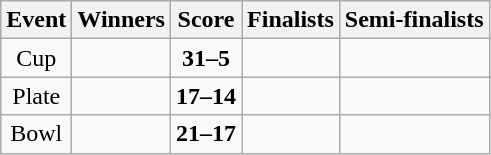<table class="wikitable" style="text-align: center">
<tr>
<th>Event</th>
<th>Winners</th>
<th>Score</th>
<th>Finalists</th>
<th>Semi-finalists</th>
</tr>
<tr>
<td>Cup</td>
<td align=left><strong></strong></td>
<td><strong>31–5</strong></td>
<td align=left></td>
<td align=left><br></td>
</tr>
<tr>
<td>Plate</td>
<td align=left><strong></strong></td>
<td><strong>17–14</strong></td>
<td align=left></td>
<td align=left><br></td>
</tr>
<tr>
<td>Bowl</td>
<td align=left><strong></strong></td>
<td><strong>21–17</strong></td>
<td align=left></td>
<td align=left><br></td>
</tr>
</table>
